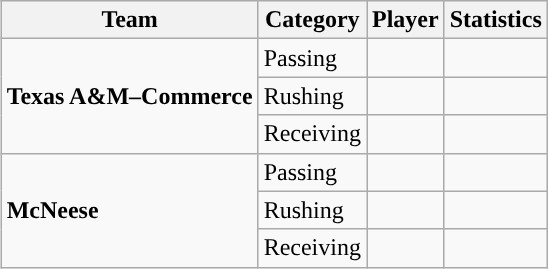<table class="wikitable" style="float: right;">
<tr>
<th>Team</th>
<th>Category</th>
<th>Player</th>
<th>Statistics</th>
</tr>
<tr>
<td rowspan=3><strong>Texas A&M–Commerce</strong></td>
<td>Passing</td>
<td></td>
<td></td>
</tr>
<tr>
<td>Rushing</td>
<td></td>
<td></td>
</tr>
<tr>
<td>Receiving</td>
<td></td>
<td></td>
</tr>
<tr>
<td rowspan=3><strong>McNeese</strong></td>
<td>Passing</td>
<td></td>
<td></td>
</tr>
<tr>
<td>Rushing</td>
<td></td>
<td></td>
</tr>
<tr>
<td>Receiving</td>
<td></td>
<td></td>
</tr>
</table>
